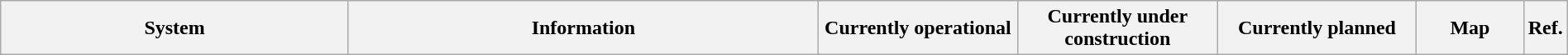<table class="wikitable" style="width:100%">
<tr>
<th style="width:23%">System</th>
<th style="width:31%" colspan=2>Information</th>
<th style="width:13%">Currently operational</th>
<th style="width:13%">Currently under construction</th>
<th style="width:13%">Currently planned</th>
<th style="width:18%">Map</th>
<th style="width:2%">Ref.<br>



</th>
</tr>
</table>
